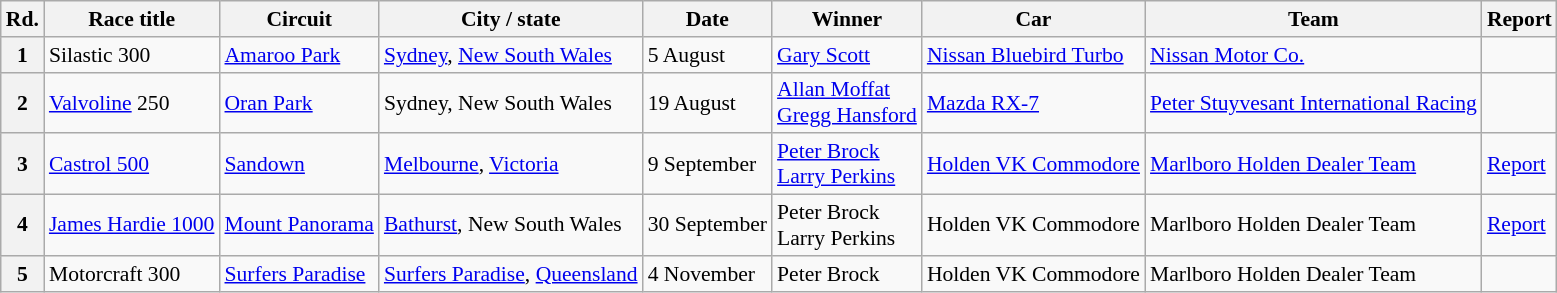<table class="wikitable" style="font-size: 90%">
<tr>
<th>Rd.</th>
<th>Race title</th>
<th>Circuit</th>
<th>City / state</th>
<th>Date</th>
<th>Winner</th>
<th>Car</th>
<th>Team</th>
<th>Report</th>
</tr>
<tr>
<th>1</th>
<td>Silastic 300</td>
<td><a href='#'>Amaroo Park</a></td>
<td><a href='#'>Sydney</a>, <a href='#'>New South Wales</a></td>
<td>5 August</td>
<td> <a href='#'>Gary Scott</a></td>
<td><a href='#'>Nissan Bluebird Turbo</a></td>
<td><a href='#'>Nissan Motor Co.</a></td>
<td></td>
</tr>
<tr>
<th>2</th>
<td><a href='#'>Valvoline</a> 250</td>
<td><a href='#'>Oran Park</a></td>
<td>Sydney, New South Wales</td>
<td>19 August</td>
<td> <a href='#'>Allan Moffat</a><br> <a href='#'>Gregg Hansford</a></td>
<td><a href='#'>Mazda RX-7</a></td>
<td><a href='#'>Peter Stuyvesant International Racing</a></td>
<td></td>
</tr>
<tr>
<th>3</th>
<td><a href='#'>Castrol 500</a></td>
<td><a href='#'>Sandown</a></td>
<td><a href='#'>Melbourne</a>, <a href='#'>Victoria</a></td>
<td>9 September</td>
<td> <a href='#'>Peter Brock</a><br> <a href='#'>Larry Perkins</a></td>
<td><a href='#'>Holden VK Commodore</a></td>
<td><a href='#'>Marlboro Holden Dealer Team</a></td>
<td><a href='#'>Report</a></td>
</tr>
<tr>
<th>4</th>
<td><a href='#'>James Hardie 1000</a></td>
<td><a href='#'>Mount Panorama</a></td>
<td><a href='#'>Bathurst</a>, New South Wales</td>
<td>30 September</td>
<td> Peter Brock<br> Larry Perkins</td>
<td>Holden VK Commodore</td>
<td>Marlboro Holden Dealer Team</td>
<td><a href='#'>Report</a></td>
</tr>
<tr>
<th>5</th>
<td>Motorcraft 300</td>
<td><a href='#'>Surfers Paradise</a></td>
<td><a href='#'>Surfers Paradise</a>, <a href='#'>Queensland</a></td>
<td>4 November</td>
<td> Peter Brock</td>
<td>Holden VK Commodore</td>
<td>Marlboro Holden Dealer Team</td>
<td></td>
</tr>
</table>
